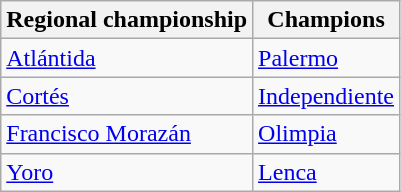<table class="wikitable">
<tr>
<th>Regional championship</th>
<th>Champions</th>
</tr>
<tr>
<td><a href='#'>Atlántida</a></td>
<td><a href='#'>Palermo</a></td>
</tr>
<tr>
<td><a href='#'>Cortés</a></td>
<td><a href='#'>Independiente</a></td>
</tr>
<tr>
<td><a href='#'>Francisco Morazán</a></td>
<td><a href='#'>Olimpia</a></td>
</tr>
<tr>
<td><a href='#'>Yoro</a></td>
<td><a href='#'>Lenca</a></td>
</tr>
</table>
